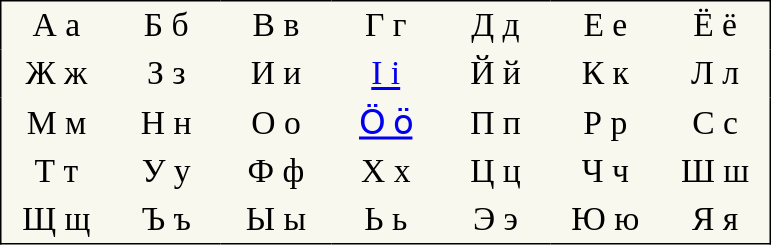<table style="font-size:1.4em; border-color:black; border-width:1px; border-style:solid; border-collapse:collapse; background-color:#F8F8EF">
<tr>
<td style="width:3em; text-align:center; padding: 3px;">А а</td>
<td style="width:3em; text-align:center; padding: 3px;">Б б</td>
<td style="width:3em; text-align:center; padding: 3px;">В в</td>
<td style="width:3em; text-align:center; padding: 3px;">Г г</td>
<td style="width:3em; text-align:center; padding: 3px;">Д д</td>
<td style="width:3em; text-align:center; padding: 3px;">Е е</td>
<td style="width:3em; text-align:center; padding: 3px;">Ё ё</td>
</tr>
<tr>
<td style="width:3em; text-align:center; padding: 3px;">Ж ж</td>
<td style="width:3em; text-align:center; padding: 3px;">З з</td>
<td style="width:3em; text-align:center; padding: 3px;">И и</td>
<td style="width:3em; text-align:center; padding: 3px;"><a href='#'>І і</a></td>
<td style="width:3em; text-align:center; padding: 3px;">Й й</td>
<td style="width:3em; text-align:center; padding: 3px;">К к</td>
<td style="width:3em; text-align:center; padding: 3px;">Л л</td>
</tr>
<tr>
<td style="width:3em; text-align:center; padding: 3px;">М м</td>
<td style="width:3em; text-align:center; padding: 3px;">Н н</td>
<td style="width:3em; text-align:center; padding: 3px;">О о</td>
<td style="width:3em; text-align:center; padding: 3px;"><a href='#'>Ӧ ӧ</a></td>
<td style="width:3em; text-align:center; padding: 3px;">П п</td>
<td style="width:3em; text-align:center; padding: 3px;">Р р</td>
<td style="width:3em; text-align:center; padding: 3px;">С с</td>
</tr>
<tr>
<td style="width:3em; text-align:center; padding: 3px;">Т т</td>
<td style="width:3em; text-align:center; padding: 3px;">У у</td>
<td style="width:3em; text-align:center; padding: 3px;">Ф ф</td>
<td style="width:3em; text-align:center; padding: 3px;">Х х</td>
<td style="width:3em; text-align:center; padding: 3px;">Ц ц</td>
<td style="width:3em; text-align:center; padding: 3px;">Ч ч</td>
<td style="width:3em; text-align:center; padding: 3px;">Ш ш</td>
</tr>
<tr>
<td style="width:3em; text-align:center; padding: 3px;">Щ щ</td>
<td style="width:3em; text-align:center; padding: 3px;">Ъ ъ</td>
<td style="width:3em; text-align:center; padding: 3px;">Ы ы</td>
<td style="width:3em; text-align:center; padding: 3px;">Ь ь</td>
<td style="width:3em; text-align:center; padding: 3px;">Э э</td>
<td style="width:3em; text-align:center; padding: 3px;">Ю ю</td>
<td style="width:3em; text-align:center; padding: 3px;">Я я</td>
</tr>
</table>
